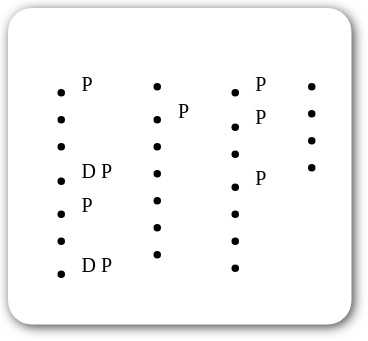<table style=" border-radius:1em; box-shadow: 0.1em 0.1em 0.5em rgba(0,0,0,0.75); background-color: white; border: 1px solid white; padding: 5px;">
<tr style="vertical-align:top;">
<td><br><ul><li><sup>P</sup></li><li></li><li></li><li><sup>D P</sup></li><li><sup>P</sup></li><li></li><li><sup>D P</sup></li></ul></td>
<td valign="top"><br><ul><li></li><li><sup>P</sup></li><li></li><li></li><li></li><li></li><li></li></ul></td>
<td valign="top"><br><ul><li><sup>P</sup></li><li><sup>P</sup></li><li></li><li><sup>P</sup></li><li></li><li></li><li></li></ul></td>
<td valign="top"><br><ul><li></li><li></li><li></li><li></li></ul></td>
<td></td>
</tr>
</table>
